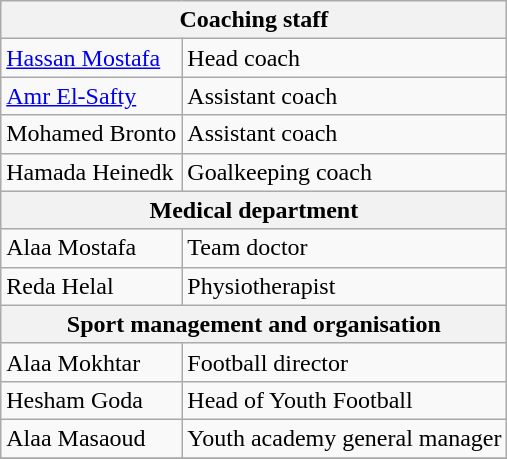<table class="wikitable">
<tr>
<th colspan="2">Coaching staff</th>
</tr>
<tr>
<td> <a href='#'>Hassan Mostafa</a></td>
<td>Head coach</td>
</tr>
<tr>
<td> <a href='#'>Amr El-Safty</a></td>
<td>Assistant coach</td>
</tr>
<tr>
<td> Mohamed Bronto</td>
<td>Assistant coach</td>
</tr>
<tr>
<td> Hamada Heinedk</td>
<td>Goalkeeping coach</td>
</tr>
<tr>
<th colspan="2">Medical department</th>
</tr>
<tr>
<td> Alaa Mostafa</td>
<td>Team doctor</td>
</tr>
<tr>
<td> Reda Helal</td>
<td>Physiotherapist</td>
</tr>
<tr>
<th colspan="2">Sport management and organisation</th>
</tr>
<tr>
<td> Alaa Mokhtar</td>
<td>Football director</td>
</tr>
<tr>
<td> Hesham Goda</td>
<td>Head of Youth Football</td>
</tr>
<tr>
<td> Alaa Masaoud</td>
<td>Youth academy general manager</td>
</tr>
<tr>
</tr>
</table>
